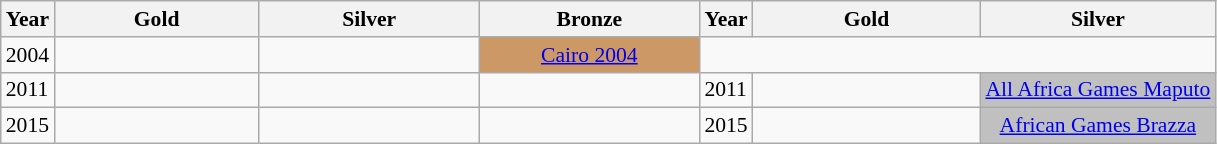<table class="wikitable" style="text-align:left; font-size:90%">
<tr>
<th>Year</th>
<th width="130">Gold</th>
<th width="140">Silver</th>
<th width="140">Bronze</th>
<th>Year</th>
<th width="145">Gold</th>
<th width="150">Silver</th>
</tr>
<tr>
<td>2004</td>
<td></td>
<td></td>
<td align=center style="background:#cc9966;"><a href='#'>Cairo 2004</a></td>
</tr>
<tr>
<td>2011</td>
<td></td>
<td></td>
<td></td>
<td>2011</td>
<td></td>
<td align=center style="background:silver;"><a href='#'>All Africa Games Maputo</a></td>
</tr>
<tr>
<td>2015</td>
<td></td>
<td></td>
<td></td>
<td>2015</td>
<td></td>
<td align=center style="background:silver;"><a href='#'>African Games Brazza</a></td>
</tr>
</table>
